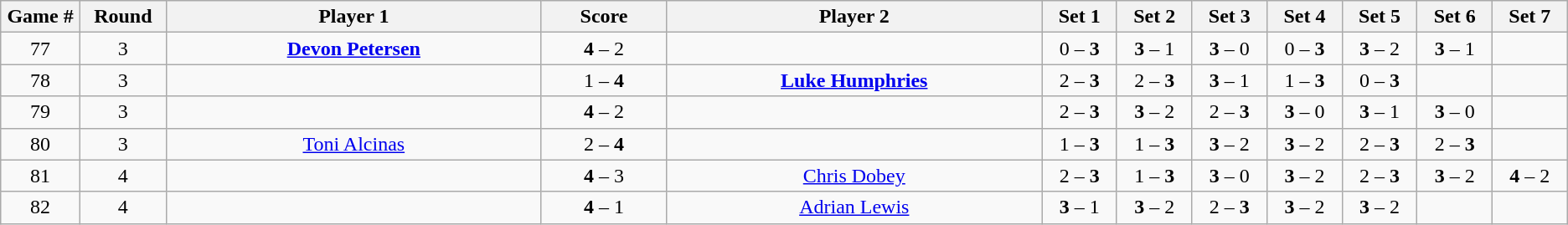<table class="wikitable">
<tr>
<th width="2%">Game #</th>
<th width="2%">Round</th>
<th width="15%">Player 1</th>
<th width="5%">Score</th>
<th width="15%">Player 2</th>
<th width="3%">Set 1</th>
<th width="3%">Set 2</th>
<th width="3%">Set 3</th>
<th width="3%">Set 4</th>
<th width="3%">Set 5</th>
<th width="3%">Set 6</th>
<th width="3%">Set 7</th>
</tr>
<tr style=text-align:center;">
<td>77</td>
<td>3</td>
<td> <strong><a href='#'>Devon Petersen</a></strong></td>
<td><strong>4</strong> – 2</td>
<td></td>
<td>0 – <strong>3</strong></td>
<td><strong>3</strong> – 1</td>
<td><strong>3</strong> – 0</td>
<td>0 – <strong>3</strong></td>
<td><strong>3</strong> – 2</td>
<td><strong>3</strong> – 1</td>
<td></td>
</tr>
<tr style=text-align:center;">
<td>78</td>
<td>3</td>
<td></td>
<td>1 – <strong>4</strong></td>
<td><strong><a href='#'>Luke Humphries</a></strong> </td>
<td>2 – <strong>3</strong></td>
<td>2 – <strong>3</strong></td>
<td><strong>3</strong> – 1</td>
<td>1 – <strong>3</strong></td>
<td>0 – <strong>3</strong></td>
<td></td>
<td></td>
</tr>
<tr style=text-align:center;">
<td>79</td>
<td>3</td>
<td></td>
<td><strong>4</strong> – 2</td>
<td></td>
<td>2 – <strong>3</strong></td>
<td><strong>3</strong> – 2</td>
<td>2 – <strong>3</strong></td>
<td><strong>3</strong> – 0</td>
<td><strong>3</strong> – 1</td>
<td><strong>3</strong> – 0</td>
<td></td>
</tr>
<tr style=text-align:center;">
<td>80</td>
<td>3</td>
<td> <a href='#'>Toni Alcinas</a></td>
<td>2 – <strong>4</strong></td>
<td></td>
<td>1 – <strong>3</strong></td>
<td>1 – <strong>3</strong></td>
<td><strong>3</strong> – 2</td>
<td><strong>3</strong> – 2</td>
<td>2 – <strong>3</strong></td>
<td>2 – <strong>3</strong></td>
<td></td>
</tr>
<tr style=text-align:center;">
<td>81</td>
<td>4</td>
<td></td>
<td><strong>4</strong> – 3</td>
<td><a href='#'>Chris Dobey</a> </td>
<td>2 – <strong>3</strong></td>
<td>1 – <strong>3</strong></td>
<td><strong>3</strong> – 0</td>
<td><strong>3</strong> – 2</td>
<td>2 – <strong>3</strong></td>
<td><strong>3</strong> – 2</td>
<td><strong>4</strong> – 2</td>
</tr>
<tr style=text-align:center;">
<td>82</td>
<td>4</td>
<td></td>
<td><strong>4</strong> – 1</td>
<td><a href='#'>Adrian Lewis</a> </td>
<td><strong>3</strong> – 1</td>
<td><strong>3</strong> – 2</td>
<td>2 – <strong>3</strong></td>
<td><strong>3</strong> – 2</td>
<td><strong>3</strong> – 2</td>
<td></td>
<td></td>
</tr>
</table>
